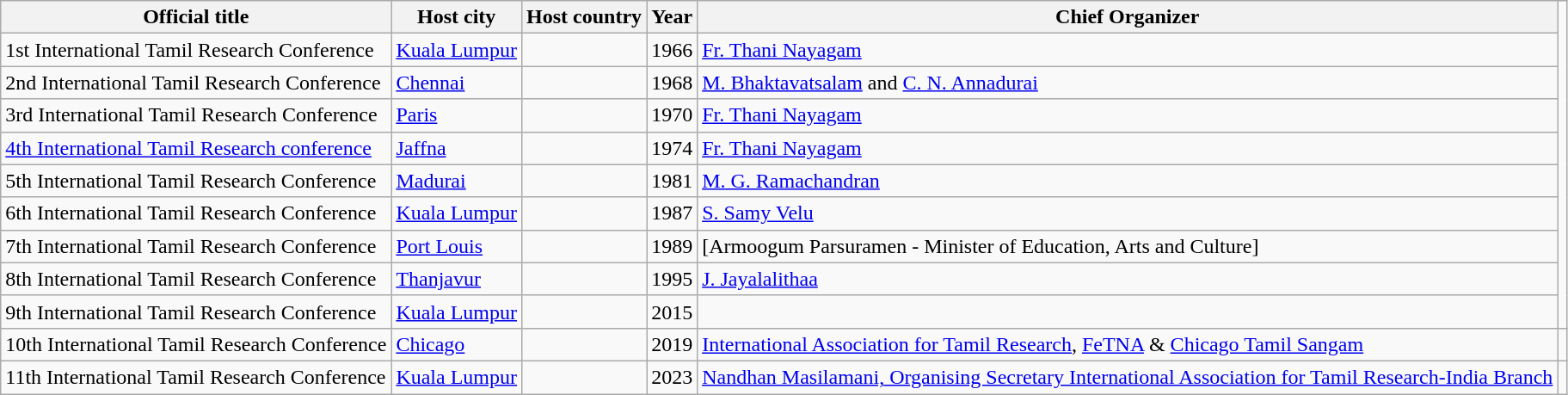<table class="wikitable">
<tr>
<th>Official title</th>
<th>Host city</th>
<th>Host country</th>
<th>Year</th>
<th>Chief Organizer</th>
</tr>
<tr>
<td>1st International Tamil Research Conference</td>
<td><a href='#'>Kuala Lumpur</a></td>
<td></td>
<td>1966</td>
<td><a href='#'>Fr. Thani Nayagam</a></td>
</tr>
<tr>
<td>2nd International Tamil Research Conference</td>
<td><a href='#'>Chennai</a></td>
<td></td>
<td>1968</td>
<td><a href='#'>M. Bhaktavatsalam</a> and <a href='#'>C. N. Annadurai</a></td>
</tr>
<tr>
<td>3rd International Tamil Research Conference</td>
<td><a href='#'>Paris</a></td>
<td></td>
<td>1970</td>
<td><a href='#'>Fr. Thani Nayagam</a></td>
</tr>
<tr>
<td><a href='#'>4th International Tamil Research conference</a></td>
<td><a href='#'>Jaffna</a></td>
<td></td>
<td>1974</td>
<td><a href='#'>Fr. Thani Nayagam</a></td>
</tr>
<tr>
<td>5th International Tamil Research Conference</td>
<td><a href='#'>Madurai</a></td>
<td></td>
<td>1981</td>
<td><a href='#'>M. G. Ramachandran</a></td>
</tr>
<tr>
<td>6th International Tamil Research Conference</td>
<td><a href='#'>Kuala Lumpur</a></td>
<td></td>
<td>1987</td>
<td><a href='#'>S. Samy Velu</a></td>
</tr>
<tr>
<td>7th International Tamil Research Conference</td>
<td><a href='#'>Port Louis</a></td>
<td></td>
<td>1989</td>
<td>[Armoogum Parsuramen - Minister of Education, Arts and Culture]</td>
</tr>
<tr>
<td>8th International Tamil Research Conference</td>
<td><a href='#'>Thanjavur</a></td>
<td></td>
<td>1995</td>
<td><a href='#'>J. Jayalalithaa</a></td>
</tr>
<tr>
<td>9th International Tamil Research Conference</td>
<td><a href='#'>Kuala Lumpur</a></td>
<td></td>
<td>2015</td>
<td></td>
</tr>
<tr>
<td>10th International Tamil Research Conference</td>
<td><a href='#'>Chicago</a></td>
<td></td>
<td>2019</td>
<td><a href='#'>International Association for Tamil Research</a>, <a href='#'>FeTNA</a> & <a href='#'>Chicago Tamil Sangam</a></td>
<td></td>
</tr>
<tr>
<td>11th International Tamil Research Conference</td>
<td><a href='#'>Kuala Lumpur</a></td>
<td></td>
<td>2023</td>
<td><a href='#'>Nandhan Masilamani, Organising Secretary International Association for Tamil Research-India Branch</a></td>
</tr>
</table>
